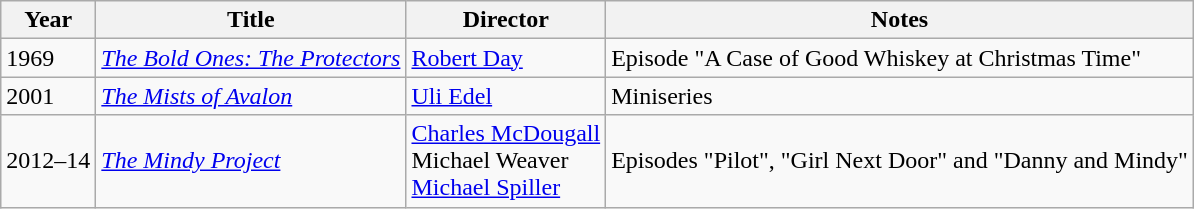<table class="wikitable">
<tr>
<th>Year</th>
<th>Title</th>
<th>Director</th>
<th>Notes</th>
</tr>
<tr>
<td>1969</td>
<td><em><a href='#'>The Bold Ones: The Protectors</a></em></td>
<td><a href='#'>Robert Day</a></td>
<td>Episode "A Case of Good Whiskey at Christmas Time"</td>
</tr>
<tr>
<td>2001</td>
<td><em><a href='#'>The Mists of Avalon</a></em></td>
<td><a href='#'>Uli Edel</a></td>
<td>Miniseries</td>
</tr>
<tr>
<td>2012–14</td>
<td><em><a href='#'>The Mindy Project</a></em></td>
<td><a href='#'>Charles McDougall</a><br>Michael Weaver<br><a href='#'>Michael Spiller</a></td>
<td>Episodes "Pilot", "Girl Next Door" and "Danny and Mindy"</td>
</tr>
</table>
